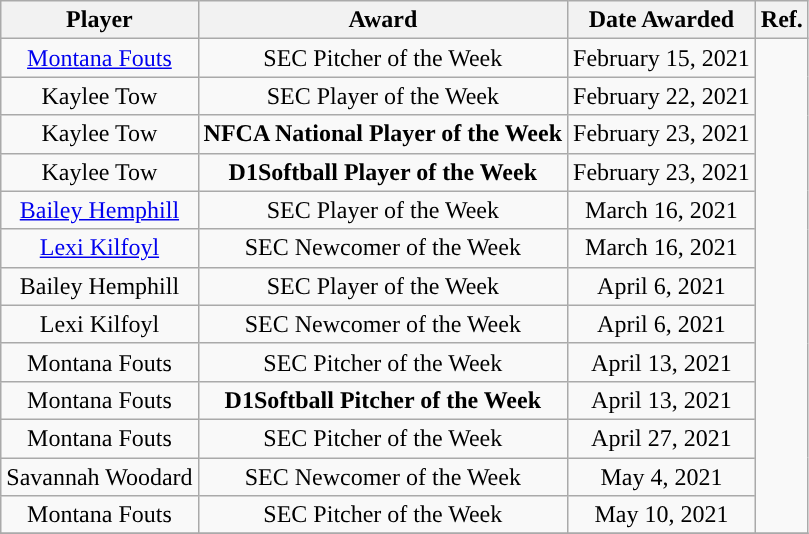<table class="wikitable sortable sortable" style="text-align: center">
<tr align=center>
<th>Player</th>
<th>Award</th>
<th>Date Awarded</th>
<th>Ref.</th>
</tr>
<tr>
<td><a href='#'>Montana Fouts</a></td>
<td>SEC Pitcher of the Week</td>
<td>February 15, 2021</td>
<td rowspan="13"></td>
</tr>
<tr>
<td>Kaylee Tow</td>
<td>SEC Player of the Week</td>
<td>February 22, 2021</td>
</tr>
<tr>
<td>Kaylee Tow</td>
<td><strong>NFCA National Player of the Week</strong></td>
<td>February 23, 2021</td>
</tr>
<tr>
<td>Kaylee Tow</td>
<td><strong>D1Softball Player of the Week</strong></td>
<td>February 23, 2021</td>
</tr>
<tr>
<td><a href='#'>Bailey Hemphill</a></td>
<td>SEC Player of the Week</td>
<td>March 16, 2021</td>
</tr>
<tr>
<td><a href='#'>Lexi Kilfoyl</a></td>
<td>SEC Newcomer of the Week</td>
<td>March 16, 2021</td>
</tr>
<tr>
<td>Bailey Hemphill</td>
<td>SEC Player of the Week</td>
<td>April 6, 2021</td>
</tr>
<tr>
<td>Lexi Kilfoyl</td>
<td>SEC Newcomer of the Week</td>
<td>April 6, 2021</td>
</tr>
<tr>
<td>Montana Fouts</td>
<td>SEC Pitcher of the Week</td>
<td>April 13, 2021</td>
</tr>
<tr>
<td>Montana Fouts</td>
<td><strong>D1Softball Pitcher of the Week</strong></td>
<td>April 13, 2021</td>
</tr>
<tr>
<td>Montana Fouts</td>
<td>SEC Pitcher of the Week</td>
<td>April 27, 2021</td>
</tr>
<tr>
<td>Savannah Woodard</td>
<td>SEC Newcomer of the Week</td>
<td>May 4, 2021</td>
</tr>
<tr>
<td>Montana Fouts</td>
<td>SEC Pitcher of the Week</td>
<td>May 10, 2021</td>
</tr>
<tr>
</tr>
</table>
